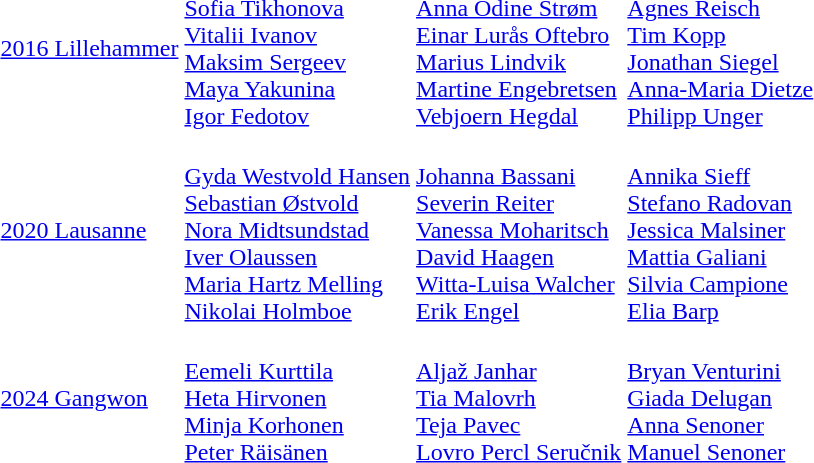<table>
<tr>
<td><a href='#'>2016 Lillehammer</a><br></td>
<td><br><a href='#'>Sofia Tikhonova</a><br><a href='#'>Vitalii Ivanov</a><br><a href='#'>Maksim Sergeev</a><br><a href='#'>Maya Yakunina</a><br><a href='#'>Igor Fedotov</a></td>
<td><br><a href='#'>Anna Odine Strøm</a><br><a href='#'>Einar Lurås Oftebro</a><br><a href='#'>Marius Lindvik</a><br><a href='#'>Martine Engebretsen</a><br><a href='#'>Vebjoern Hegdal</a></td>
<td><br><a href='#'>Agnes Reisch</a><br><a href='#'>Tim Kopp</a><br><a href='#'>Jonathan Siegel</a><br><a href='#'>Anna-Maria Dietze</a><br><a href='#'>Philipp Unger</a></td>
</tr>
<tr>
<td><a href='#'>2020 Lausanne</a><br></td>
<td><br><a href='#'>Gyda Westvold Hansen</a><br><a href='#'>Sebastian Østvold</a><br><a href='#'>Nora Midtsundstad</a><br><a href='#'>Iver Olaussen</a><br><a href='#'>Maria Hartz Melling</a><br><a href='#'>Nikolai Holmboe</a></td>
<td><br><a href='#'>Johanna Bassani</a><br><a href='#'>Severin Reiter</a><br><a href='#'>Vanessa Moharitsch</a><br><a href='#'>David Haagen</a><br><a href='#'>Witta-Luisa Walcher</a><br><a href='#'>Erik Engel</a></td>
<td><br><a href='#'>Annika Sieff</a><br><a href='#'>Stefano Radovan</a><br><a href='#'>Jessica Malsiner</a><br><a href='#'>Mattia Galiani</a><br><a href='#'>Silvia Campione</a><br><a href='#'>Elia Barp</a></td>
</tr>
<tr>
<td><a href='#'>2024 Gangwon</a><br></td>
<td><br><a href='#'>Eemeli Kurttila</a><br><a href='#'>Heta Hirvonen</a><br><a href='#'>Minja Korhonen</a><br><a href='#'>Peter Räisänen</a></td>
<td><br><a href='#'>Aljaž Janhar</a><br><a href='#'>Tia Malovrh</a><br><a href='#'>Teja Pavec</a><br><a href='#'>Lovro Percl Seručnik</a></td>
<td><br><a href='#'>Bryan Venturini</a><br><a href='#'>Giada Delugan</a><br><a href='#'>Anna Senoner</a><br><a href='#'>Manuel Senoner</a></td>
</tr>
</table>
